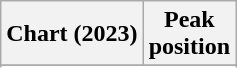<table class="wikitable sortable plainrowheaders" style="text-align:center;">
<tr>
<th scope="col">Chart (2023)</th>
<th scope="col">Peak<br>position</th>
</tr>
<tr>
</tr>
<tr>
</tr>
<tr>
</tr>
</table>
